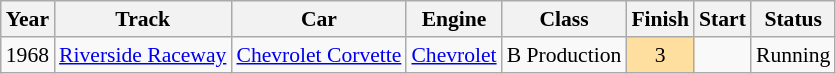<table class="wikitable" style="text-align:center; font-size:90%">
<tr>
<th>Year</th>
<th>Track</th>
<th>Car</th>
<th>Engine</th>
<th>Class</th>
<th>Finish</th>
<th>Start</th>
<th>Status</th>
</tr>
<tr>
<td>1968</td>
<td><a href='#'>Riverside Raceway</a></td>
<td><a href='#'>Chevrolet Corvette</a></td>
<td><a href='#'>Chevrolet</a></td>
<td>B Production</td>
<td style="background:#FFDF9F;">3</td>
<td></td>
<td>Running</td>
</tr>
</table>
